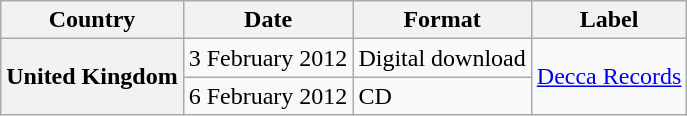<table class="wikitable plainrowheaders">
<tr>
<th scope="col">Country</th>
<th scope="col">Date</th>
<th scope="col">Format</th>
<th scope="col">Label</th>
</tr>
<tr>
<th scope="row" rowspan="2">United Kingdom</th>
<td>3 February 2012</td>
<td>Digital download</td>
<td rowspan="2"><a href='#'>Decca Records</a></td>
</tr>
<tr>
<td>6 February 2012</td>
<td>CD</td>
</tr>
</table>
